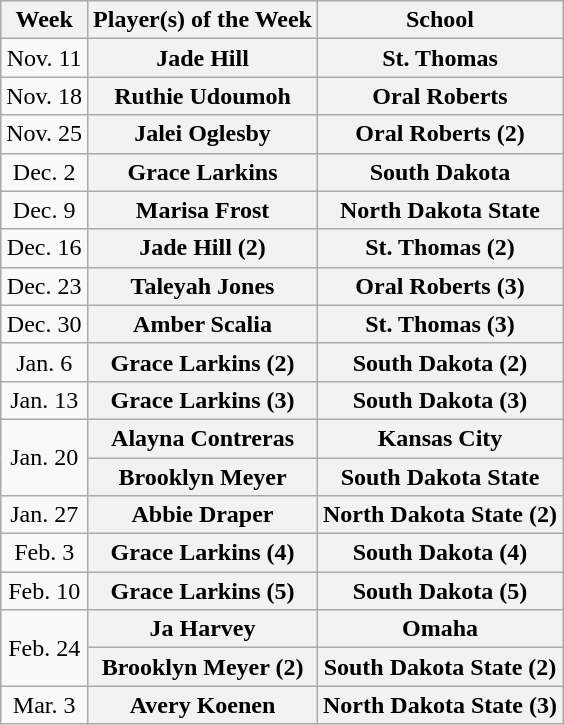<table class="wikitable" style="text-align:center">
<tr>
<th>Week</th>
<th>Player(s) of the Week</th>
<th>School</th>
</tr>
<tr>
<td>Nov. 11</td>
<th style=>Jade Hill</th>
<th style=>St. Thomas</th>
</tr>
<tr>
<td>Nov. 18</td>
<th style=>Ruthie Udoumoh</th>
<th style=>Oral Roberts</th>
</tr>
<tr>
<td>Nov. 25</td>
<th style=>Jalei Oglesby</th>
<th style=>Oral Roberts (2)</th>
</tr>
<tr>
<td>Dec. 2</td>
<th style=>Grace Larkins</th>
<th style=>South Dakota</th>
</tr>
<tr>
<td>Dec. 9</td>
<th style=>Marisa Frost</th>
<th style=>North Dakota State</th>
</tr>
<tr>
<td>Dec. 16</td>
<th style=>Jade Hill (2)</th>
<th style=>St. Thomas (2)</th>
</tr>
<tr>
<td>Dec. 23</td>
<th style=>Taleyah Jones</th>
<th style=>Oral Roberts (3)</th>
</tr>
<tr>
<td>Dec. 30</td>
<th style=>Amber Scalia</th>
<th style=>St. Thomas (3)</th>
</tr>
<tr>
<td>Jan. 6</td>
<th style=>Grace Larkins (2)</th>
<th style=>South Dakota (2)</th>
</tr>
<tr>
<td>Jan. 13</td>
<th style=>Grace Larkins (3)</th>
<th style=>South Dakota (3)</th>
</tr>
<tr>
<td rowspan=2>Jan. 20</td>
<th style=>Alayna Contreras</th>
<th style=>Kansas City</th>
</tr>
<tr>
<th style=>Brooklyn Meyer</th>
<th style=>South Dakota State</th>
</tr>
<tr>
<td>Jan. 27</td>
<th style=>Abbie Draper</th>
<th style=>North Dakota State (2)</th>
</tr>
<tr>
<td>Feb. 3</td>
<th style=>Grace Larkins (4)</th>
<th style=>South Dakota (4)</th>
</tr>
<tr>
<td>Feb. 10</td>
<th style=>Grace Larkins (5)</th>
<th style=>South Dakota (5)</th>
</tr>
<tr>
<td rowspan=2>Feb. 24</td>
<th style=>Ja Harvey</th>
<th style=>Omaha</th>
</tr>
<tr>
<th style=>Brooklyn Meyer (2)</th>
<th style=>South Dakota State (2)</th>
</tr>
<tr>
<td>Mar. 3</td>
<th style=>Avery Koenen</th>
<th style=>North Dakota State (3)</th>
</tr>
</table>
